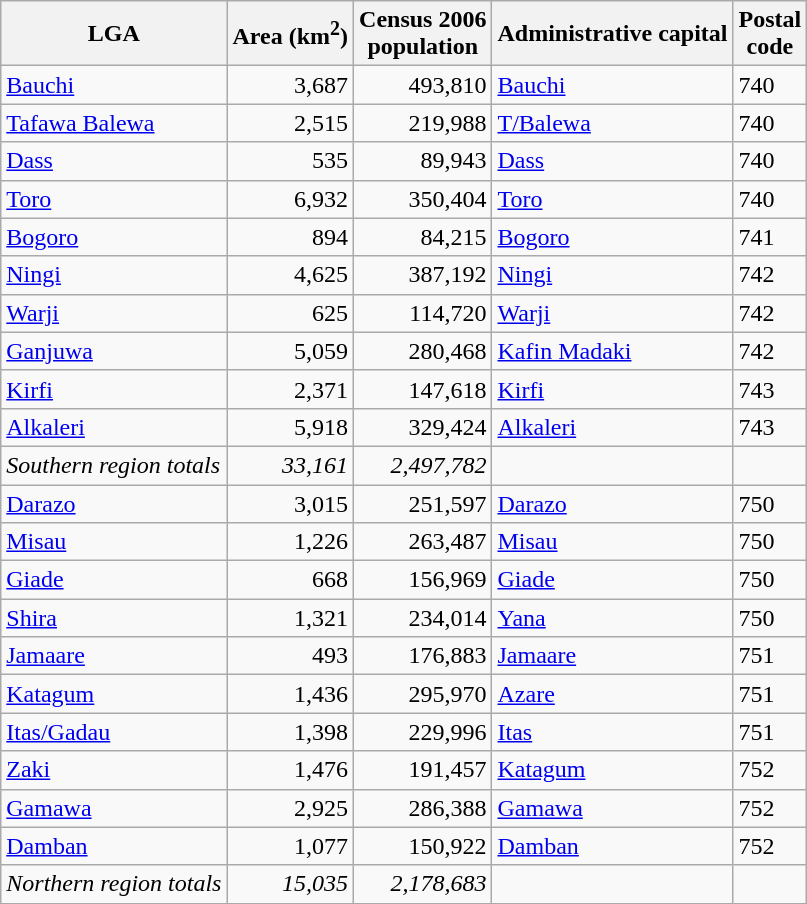<table class="sortable wikitable">
<tr>
<th>LGA</th>
<th>Area (km<sup>2</sup>)</th>
<th>Census 2006<br> population</th>
<th>Administrative capital</th>
<th>Postal<br>code</th>
</tr>
<tr>
<td><a href='#'>Bauchi</a></td>
<td align="right">3,687</td>
<td align="right">493,810</td>
<td><a href='#'>Bauchi</a></td>
<td>740</td>
</tr>
<tr>
<td><a href='#'>Tafawa Balewa</a></td>
<td align="right">2,515</td>
<td align="right">219,988</td>
<td><a href='#'>T/Balewa</a></td>
<td>740</td>
</tr>
<tr>
<td><a href='#'>Dass</a></td>
<td align="right">535</td>
<td align="right">89,943</td>
<td><a href='#'>Dass</a></td>
<td>740</td>
</tr>
<tr>
<td><a href='#'>Toro</a></td>
<td align="right">6,932</td>
<td align="right">350,404</td>
<td><a href='#'>Toro</a></td>
<td>740</td>
</tr>
<tr>
<td><a href='#'>Bogoro</a></td>
<td align="right">894</td>
<td align="right">84,215</td>
<td><a href='#'>Bogoro</a></td>
<td>741</td>
</tr>
<tr>
<td><a href='#'>Ningi</a></td>
<td align="right">4,625</td>
<td align="right">387,192</td>
<td><a href='#'>Ningi</a></td>
<td>742</td>
</tr>
<tr>
<td><a href='#'>Warji</a></td>
<td align="right">625</td>
<td align="right">114,720</td>
<td><a href='#'>Warji</a></td>
<td>742</td>
</tr>
<tr>
<td><a href='#'>Ganjuwa</a></td>
<td align="right">5,059</td>
<td align="right">280,468</td>
<td><a href='#'>Kafin Madaki</a></td>
<td>742</td>
</tr>
<tr>
<td><a href='#'>Kirfi</a></td>
<td align="right">2,371</td>
<td align="right">147,618</td>
<td><a href='#'>Kirfi</a></td>
<td>743</td>
</tr>
<tr>
<td><a href='#'>Alkaleri</a></td>
<td align="right">5,918</td>
<td align="right">329,424</td>
<td><a href='#'>Alkaleri</a></td>
<td>743</td>
</tr>
<tr>
<td><em>Southern region totals</em></td>
<td align="right"><em>33,161</em></td>
<td align="right"><em>2,497,782</em></td>
<td></td>
<td></td>
</tr>
<tr>
<td><a href='#'>Darazo</a></td>
<td align="right">3,015</td>
<td align="right">251,597</td>
<td><a href='#'>Darazo</a></td>
<td>750</td>
</tr>
<tr>
<td><a href='#'>Misau</a></td>
<td align="right">1,226</td>
<td align="right">263,487</td>
<td><a href='#'>Misau</a></td>
<td>750</td>
</tr>
<tr>
<td><a href='#'>Giade</a></td>
<td align="right">668</td>
<td align="right">156,969</td>
<td><a href='#'>Giade</a></td>
<td>750</td>
</tr>
<tr>
<td><a href='#'>Shira</a></td>
<td align="right">1,321</td>
<td align="right">234,014</td>
<td><a href='#'>Yana</a></td>
<td>750</td>
</tr>
<tr>
<td><a href='#'>Jamaare</a></td>
<td align="right">493</td>
<td align="right">176,883</td>
<td><a href='#'>Jamaare</a></td>
<td>751</td>
</tr>
<tr>
<td><a href='#'>Katagum</a></td>
<td align="right">1,436</td>
<td align="right">295,970</td>
<td><a href='#'>Azare</a></td>
<td>751</td>
</tr>
<tr>
<td><a href='#'>Itas/Gadau</a></td>
<td align="right">1,398</td>
<td align="right">229,996</td>
<td><a href='#'>Itas</a></td>
<td>751</td>
</tr>
<tr>
<td><a href='#'>Zaki</a></td>
<td align="right">1,476</td>
<td align="right">191,457</td>
<td><a href='#'>Katagum</a></td>
<td>752</td>
</tr>
<tr>
<td><a href='#'>Gamawa</a></td>
<td align="right">2,925</td>
<td align="right">286,388</td>
<td><a href='#'>Gamawa</a></td>
<td>752</td>
</tr>
<tr>
<td><a href='#'>Damban</a></td>
<td align="right">1,077</td>
<td align="right">150,922</td>
<td><a href='#'>Damban</a></td>
<td>752</td>
</tr>
<tr>
<td><em>Northern region totals</em></td>
<td align="right"><em>15,035</em></td>
<td align="right"><em>2,178,683</em></td>
<td></td>
<td></td>
</tr>
</table>
